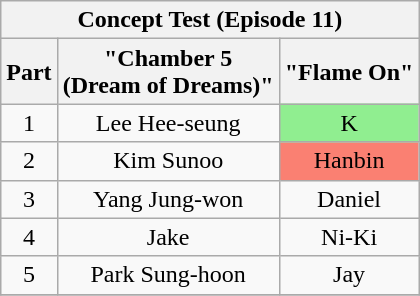<table class="wikitable" style="text-align:center">
<tr>
<th colspan="3">Concept Test (Episode 11)</th>
</tr>
<tr>
<th>Part</th>
<th>"Chamber 5<br>(Dream of Dreams)"</th>
<th>"Flame On"</th>
</tr>
<tr>
<td>1</td>
<td>Lee Hee-seung</td>
<td style="background:#90EE90">K</td>
</tr>
<tr>
<td>2</td>
<td>Kim Sunoo</td>
<td style="background:salmon;">Hanbin</td>
</tr>
<tr>
<td>3</td>
<td>Yang Jung-won</td>
<td>Daniel</td>
</tr>
<tr>
<td>4</td>
<td>Jake</td>
<td>Ni-Ki</td>
</tr>
<tr>
<td>5</td>
<td>Park Sung-hoon</td>
<td>Jay</td>
</tr>
<tr>
</tr>
</table>
